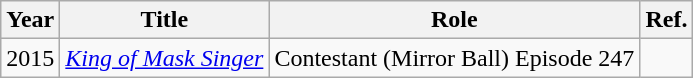<table class="wikitable">
<tr>
<th>Year</th>
<th>Title</th>
<th>Role</th>
<th>Ref.</th>
</tr>
<tr>
<td>2015</td>
<td><em><a href='#'>King of Mask Singer</a></em></td>
<td>Contestant (Mirror Ball) Episode 247</td>
<td></td>
</tr>
</table>
